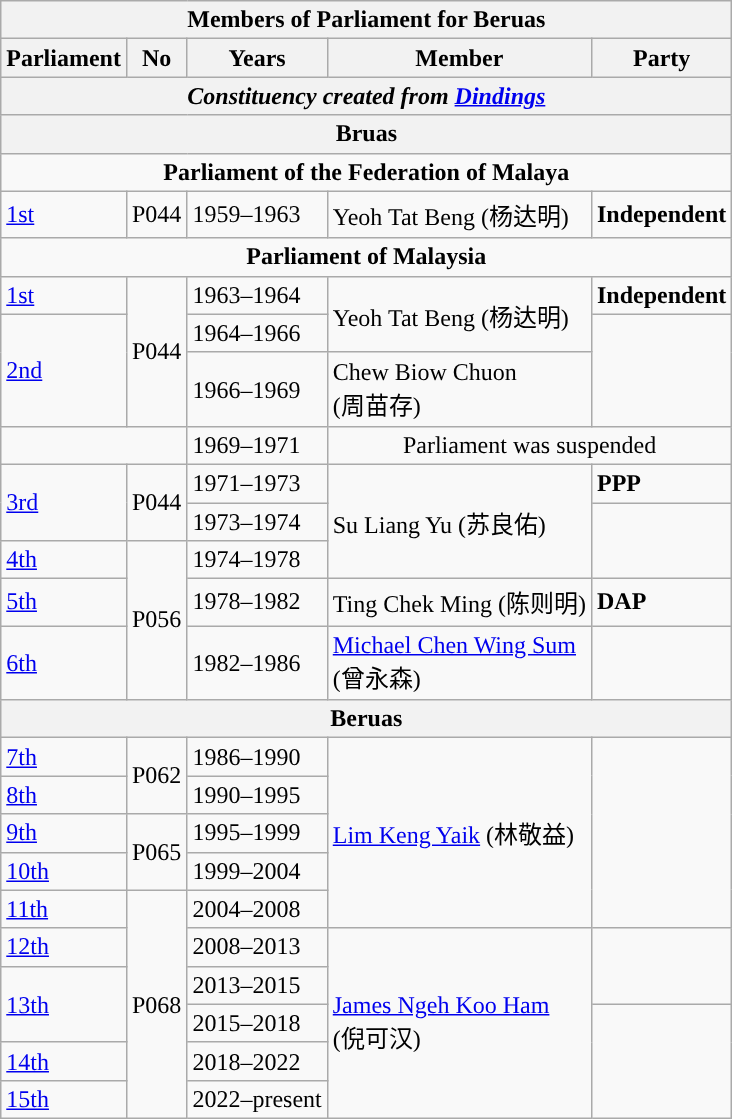<table class=wikitable>
<tr>
<th colspan="5">Members of Parliament for Beruas</th>
</tr>
<tr>
<th>Parliament</th>
<th>No</th>
<th>Years</th>
<th>Member</th>
<th>Party</th>
</tr>
<tr>
<th colspan="5" align="center"><em>Constituency created from <a href='#'>Dindings</a></em></th>
</tr>
<tr>
<th colspan="5" align="center">Bruas</th>
</tr>
<tr>
<td colspan="5" align="center"><strong>Parliament of the Federation of Malaya</strong></td>
</tr>
<tr>
<td><a href='#'>1st</a></td>
<td>P044</td>
<td>1959–1963</td>
<td>Yeoh Tat Beng (杨达明)</td>
<td><strong>Independent</strong></td>
</tr>
<tr>
<td colspan="5" align="center"><strong>Parliament of Malaysia</strong></td>
</tr>
<tr>
<td><a href='#'>1st</a></td>
<td rowspan="3">P044</td>
<td>1963–1964</td>
<td rowspan=2>Yeoh Tat Beng (杨达明)</td>
<td><strong>Independent</strong></td>
</tr>
<tr>
<td rowspan=2><a href='#'>2nd</a></td>
<td>1964–1966</td>
<td rowspan=2></td>
</tr>
<tr>
<td>1966–1969</td>
<td>Chew Biow Chuon  <br>(周苗存)</td>
</tr>
<tr>
<td colspan="2"></td>
<td>1969–1971</td>
<td colspan=2 align=center>Parliament was suspended</td>
</tr>
<tr>
<td rowspan=2><a href='#'>3rd</a></td>
<td rowspan="2">P044</td>
<td>1971–1973</td>
<td rowspan=3>Su Liang Yu (苏良佑)</td>
<td><strong>PPP</strong></td>
</tr>
<tr>
<td>1973–1974</td>
<td rowspan=2></td>
</tr>
<tr>
<td><a href='#'>4th</a></td>
<td rowspan="3">P056</td>
<td>1974–1978</td>
</tr>
<tr>
<td><a href='#'>5th</a></td>
<td>1978–1982</td>
<td>Ting Chek Ming (陈则明)</td>
<td><strong>DAP</strong></td>
</tr>
<tr>
<td><a href='#'>6th</a></td>
<td>1982–1986</td>
<td><a href='#'>Michael Chen Wing Sum</a> <br> (曾永森)</td>
<td></td>
</tr>
<tr>
<th colspan="5" align="center">Beruas</th>
</tr>
<tr>
<td><a href='#'>7th</a></td>
<td rowspan="2">P062</td>
<td>1986–1990</td>
<td rowspan=5><a href='#'>Lim Keng Yaik</a> (林敬益)</td>
<td rowspan="5"></td>
</tr>
<tr>
<td><a href='#'>8th</a></td>
<td>1990–1995</td>
</tr>
<tr>
<td><a href='#'>9th</a></td>
<td rowspan="2">P065</td>
<td>1995–1999</td>
</tr>
<tr>
<td><a href='#'>10th</a></td>
<td>1999–2004</td>
</tr>
<tr>
<td><a href='#'>11th</a></td>
<td rowspan=6>P068</td>
<td>2004–2008</td>
</tr>
<tr>
<td><a href='#'>12th</a></td>
<td>2008–2013</td>
<td rowspan=5><a href='#'>James Ngeh Koo Ham</a>  <br>(倪可汉)</td>
<td rowspan="2"></td>
</tr>
<tr>
<td rowspan=2><a href='#'>13th</a></td>
<td>2013–2015</td>
</tr>
<tr>
<td>2015–2018</td>
<td rowspan=3></td>
</tr>
<tr>
<td><a href='#'>14th</a></td>
<td>2018–2022</td>
</tr>
<tr>
<td><a href='#'>15th</a></td>
<td>2022–present</td>
</tr>
</table>
